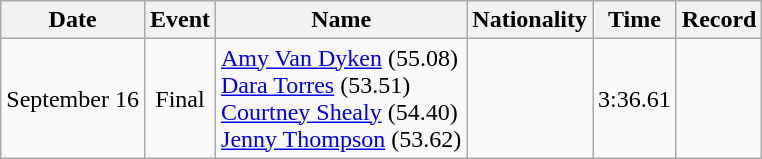<table class=wikitable style=text-align:center>
<tr>
<th>Date</th>
<th>Event</th>
<th>Name</th>
<th>Nationality</th>
<th>Time</th>
<th>Record</th>
</tr>
<tr>
<td>September 16</td>
<td>Final</td>
<td align=left><a href='#'>Amy Van Dyken</a> (55.08)<br><a href='#'>Dara Torres</a> (53.51)<br><a href='#'>Courtney Shealy</a> (54.40)<br><a href='#'>Jenny Thompson</a> (53.62)</td>
<td align=left></td>
<td>3:36.61</td>
<td></td>
</tr>
</table>
